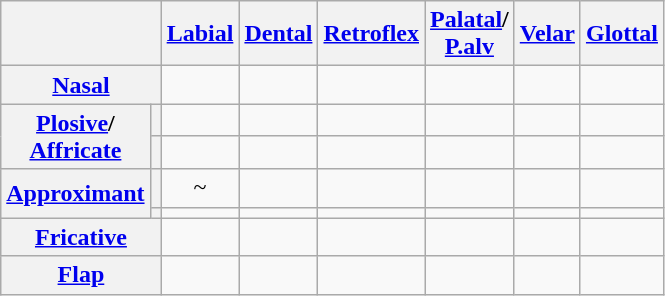<table class="wikitable" style="text-align:center">
<tr>
<th colspan=2></th>
<th><a href='#'>Labial</a></th>
<th><a href='#'>Dental</a></th>
<th><a href='#'>Retroflex</a></th>
<th><a href='#'>Palatal</a>/<br><a href='#'>P.alv</a></th>
<th><a href='#'>Velar</a></th>
<th><a href='#'>Glottal</a></th>
</tr>
<tr>
<th colspan=2><a href='#'>Nasal</a></th>
<td></td>
<td></td>
<td></td>
<td></td>
<td></td>
<td></td>
</tr>
<tr>
<th rowspan=2><a href='#'>Plosive</a>/<br><a href='#'>Affricate</a></th>
<th></th>
<td></td>
<td></td>
<td></td>
<td></td>
<td></td>
<td></td>
</tr>
<tr>
<th></th>
<td></td>
<td></td>
<td></td>
<td></td>
<td></td>
<td></td>
</tr>
<tr>
<th rowspan=2><a href='#'>Approximant</a></th>
<th></th>
<td> ~ </td>
<td></td>
<td></td>
<td></td>
<td></td>
<td></td>
</tr>
<tr>
<th></th>
<td></td>
<td></td>
<td></td>
<td></td>
<td></td>
<td></td>
</tr>
<tr>
<th colspan=2><a href='#'>Fricative</a></th>
<td></td>
<td></td>
<td></td>
<td></td>
<td></td>
<td></td>
</tr>
<tr>
<th colspan=2><a href='#'>Flap</a></th>
<td></td>
<td></td>
<td></td>
<td></td>
<td></td>
<td></td>
</tr>
</table>
